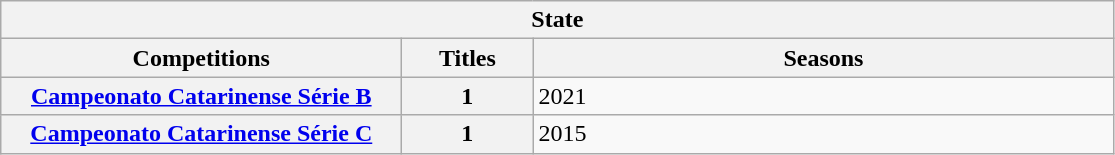<table class="wikitable">
<tr>
<th colspan="3">State</th>
</tr>
<tr>
<th style="width:260px">Competitions</th>
<th style="width:80px">Titles</th>
<th style="width:380px">Seasons</th>
</tr>
<tr>
<th><a href='#'>Campeonato Catarinense Série B</a></th>
<th>1</th>
<td>2021</td>
</tr>
<tr>
<th><a href='#'>Campeonato Catarinense Série C</a></th>
<th>1</th>
<td>2015</td>
</tr>
</table>
